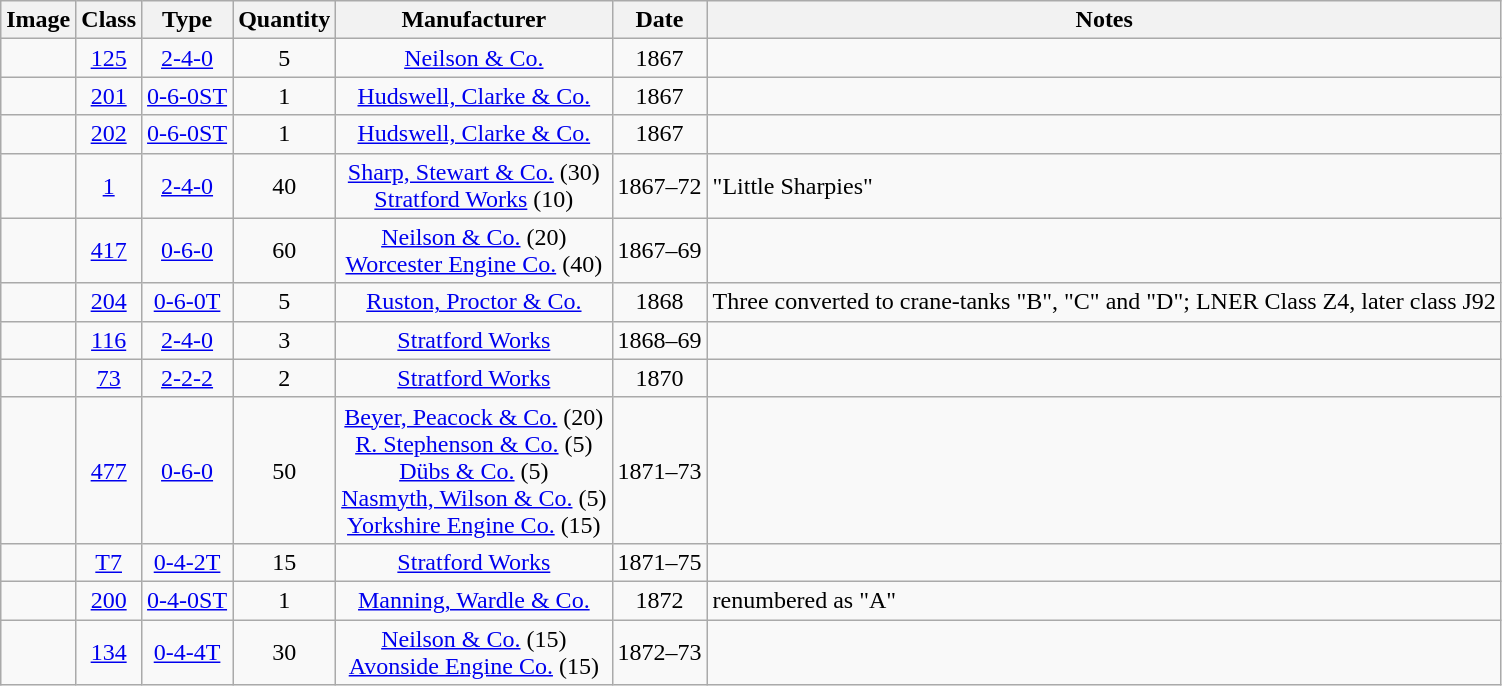<table class="wikitable" style=text-align:center>
<tr>
<th>Image</th>
<th>Class</th>
<th>Type</th>
<th>Quantity</th>
<th>Manufacturer</th>
<th>Date</th>
<th>Notes</th>
</tr>
<tr>
<td></td>
<td><a href='#'>125</a></td>
<td><a href='#'>2-4-0</a></td>
<td>5</td>
<td><a href='#'>Neilson & Co.</a></td>
<td>1867</td>
<td align=left></td>
</tr>
<tr>
<td></td>
<td><a href='#'>201</a></td>
<td><a href='#'>0-6-0ST</a></td>
<td>1</td>
<td><a href='#'>Hudswell, Clarke & Co.</a></td>
<td>1867</td>
<td align=left></td>
</tr>
<tr>
<td></td>
<td><a href='#'>202</a></td>
<td><a href='#'>0-6-0ST</a></td>
<td>1</td>
<td><a href='#'>Hudswell, Clarke & Co.</a></td>
<td>1867</td>
<td align=left></td>
</tr>
<tr>
<td></td>
<td><a href='#'>1</a></td>
<td><a href='#'>2-4-0</a></td>
<td>40</td>
<td><a href='#'>Sharp, Stewart & Co.</a> (30)<br><a href='#'>Stratford Works</a> (10)</td>
<td>1867–72</td>
<td align=left> "Little Sharpies"</td>
</tr>
<tr>
<td></td>
<td><a href='#'>417</a></td>
<td><a href='#'>0-6-0</a></td>
<td>60</td>
<td><a href='#'>Neilson & Co.</a> (20)<br><a href='#'>Worcester Engine Co.</a> (40)</td>
<td>1867–69</td>
<td align=left></td>
</tr>
<tr>
<td></td>
<td><a href='#'>204</a></td>
<td><a href='#'>0-6-0T</a></td>
<td>5</td>
<td><a href='#'>Ruston, Proctor & Co.</a></td>
<td>1868</td>
<td align=left> Three converted to crane-tanks "B", "C" and "D"; LNER Class Z4, later class J92</td>
</tr>
<tr>
<td></td>
<td><a href='#'>116</a></td>
<td><a href='#'>2-4-0</a></td>
<td>3</td>
<td><a href='#'>Stratford Works</a></td>
<td>1868–69</td>
<td align=left></td>
</tr>
<tr>
<td></td>
<td><a href='#'>73</a></td>
<td><a href='#'>2-2-2</a></td>
<td>2</td>
<td><a href='#'>Stratford Works</a></td>
<td>1870</td>
<td align=left></td>
</tr>
<tr>
<td></td>
<td><a href='#'>477</a></td>
<td><a href='#'>0-6-0</a></td>
<td>50</td>
<td><a href='#'>Beyer, Peacock & Co.</a> (20)<br><a href='#'>R. Stephenson & Co.</a> (5)<br><a href='#'>Dübs & Co.</a> (5)<br><a href='#'>Nasmyth, Wilson & Co.</a> (5)<br><a href='#'>Yorkshire Engine Co.</a> (15)</td>
<td>1871–73</td>
<td align=left></td>
</tr>
<tr>
<td></td>
<td><a href='#'>T7</a></td>
<td><a href='#'>0-4-2T</a></td>
<td>15</td>
<td><a href='#'>Stratford Works</a></td>
<td>1871–75</td>
<td align=left></td>
</tr>
<tr>
<td></td>
<td><a href='#'>200</a></td>
<td><a href='#'>0-4-0ST</a></td>
<td>1</td>
<td><a href='#'>Manning, Wardle & Co.</a></td>
<td>1872</td>
<td align=left> renumbered as "A"</td>
</tr>
<tr>
<td></td>
<td><a href='#'>134</a></td>
<td><a href='#'>0-4-4T</a></td>
<td>30</td>
<td><a href='#'>Neilson & Co.</a> (15)<br><a href='#'>Avonside Engine Co.</a> (15)</td>
<td>1872–73</td>
<td align=left></td>
</tr>
</table>
